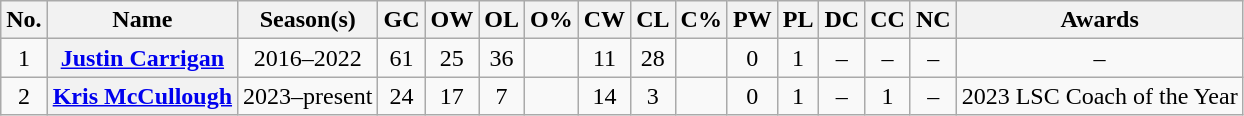<table class="wikitable sortable plainrowheaders" style="text-align:center">
<tr>
<th scope="col" class="unsortable">No.</th>
<th scope="col">Name</th>
<th scope="col">Season(s)</th>
<th scope="col">GC</th>
<th scope="col">OW</th>
<th scope="col">OL</th>
<th scope="col">O%</th>
<th scope="col">CW</th>
<th scope="col">CL</th>
<th scope="col">C%</th>
<th scope="col">PW</th>
<th scope="col">PL</th>
<th scope="col">DC</th>
<th scope="col">CC</th>
<th scope="col">NC</th>
<th scope="col" class="unsortable">Awards</th>
</tr>
<tr>
<td>1</td>
<th scope="row"><a href='#'>Justin Carrigan</a></th>
<td>2016–2022</td>
<td>61</td>
<td>25</td>
<td>36</td>
<td></td>
<td>11</td>
<td>28</td>
<td></td>
<td>0</td>
<td>1</td>
<td>–</td>
<td>–</td>
<td>–</td>
<td>–</td>
</tr>
<tr>
<td>2</td>
<th scope="row"><a href='#'>Kris McCullough</a></th>
<td>2023–present</td>
<td>24</td>
<td>17</td>
<td>7</td>
<td></td>
<td>14</td>
<td>3</td>
<td></td>
<td>0</td>
<td>1</td>
<td>–</td>
<td>1</td>
<td>–</td>
<td>2023 LSC Coach of the Year</td>
</tr>
</table>
